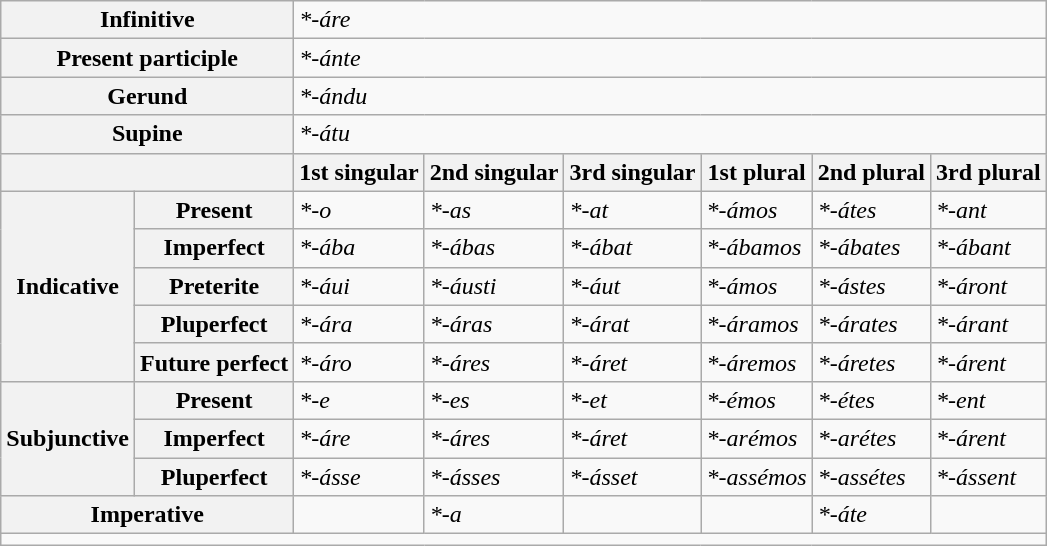<table class="wikitable">
<tr>
<th colspan=2>Infinitive</th>
<td colspan=6><em>*-áre</em></td>
</tr>
<tr>
<th colspan=2>Present participle</th>
<td colspan=6><em>*-ánte</em></td>
</tr>
<tr>
<th colspan=2>Gerund</th>
<td colspan=6><em>*-ándu</em></td>
</tr>
<tr>
<th colspan=2>Supine</th>
<td colspan=6><em>*-átu</em></td>
</tr>
<tr>
<th colspan=2></th>
<th>1st singular</th>
<th>2nd singular</th>
<th>3rd singular</th>
<th>1st plural</th>
<th>2nd plural</th>
<th>3rd plural</th>
</tr>
<tr>
<th rowspan=5>Indicative</th>
<th>Present</th>
<td><em>*-o</em></td>
<td><em>*-as</em></td>
<td><em>*-at</em></td>
<td><em>*-ámos</em></td>
<td><em>*-átes</em></td>
<td><em>*-ant</em></td>
</tr>
<tr>
<th>Imperfect</th>
<td><em>*-ába</em></td>
<td><em>*-ábas</em></td>
<td><em>*-ábat</em></td>
<td><em>*-ábamos</em></td>
<td><em>*-ábates</em></td>
<td><em>*-ábant</em></td>
</tr>
<tr>
<th>Preterite</th>
<td><em>*-áui</em></td>
<td><em>*-áusti</em></td>
<td><em>*-áut</em></td>
<td><em>*-ámos</em></td>
<td><em>*-ástes</em></td>
<td><em>*-áront</em></td>
</tr>
<tr>
<th>Pluperfect</th>
<td><em>*-ára</em></td>
<td><em>*-áras</em></td>
<td><em>*-árat</em></td>
<td><em>*-áramos</em></td>
<td><em>*-árates</em></td>
<td><em>*-árant</em></td>
</tr>
<tr>
<th>Future perfect</th>
<td><em>*-áro</em></td>
<td><em>*-áres</em></td>
<td><em>*-áret</em></td>
<td><em>*-áremos</em></td>
<td><em>*-áretes</em></td>
<td><em>*-árent</em></td>
</tr>
<tr>
<th rowspan=3>Subjunctive</th>
<th>Present</th>
<td><em>*-e</em></td>
<td><em>*-es</em></td>
<td><em>*-et</em></td>
<td><em>*-émos</em></td>
<td><em>*-étes</em></td>
<td><em>*-ent</em></td>
</tr>
<tr>
<th>Imperfect</th>
<td><em>*-áre</em></td>
<td><em>*-áres</em></td>
<td><em>*-áret</em></td>
<td><em>*-arémos</em></td>
<td><em>*-arétes</em></td>
<td><em>*-árent</em></td>
</tr>
<tr>
<th>Pluperfect</th>
<td><em>*-ásse</em></td>
<td><em>*-ásses</em></td>
<td><em>*-ásset</em></td>
<td><em>*-assémos</em></td>
<td><em>*-assétes</em></td>
<td><em>*-ássent</em></td>
</tr>
<tr>
<th colspan=2>Imperative</th>
<td></td>
<td><em>*-a</em></td>
<td></td>
<td></td>
<td><em>*-áte</em></td>
<td></td>
</tr>
<tr>
<td colspan=8></td>
</tr>
</table>
